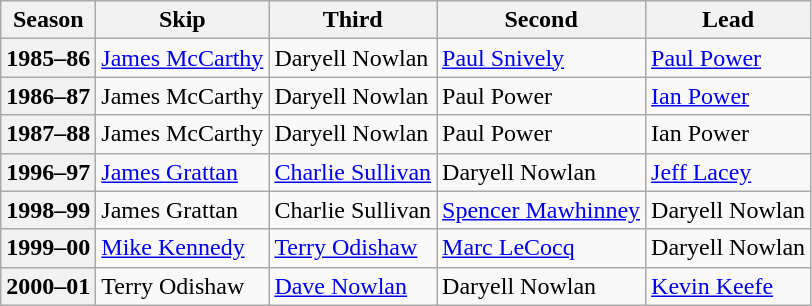<table class="wikitable">
<tr>
<th scope="col">Season</th>
<th scope="col">Skip</th>
<th scope="col">Third</th>
<th scope="col">Second</th>
<th scope="col">Lead</th>
</tr>
<tr>
<th scope="row">1985–86</th>
<td><a href='#'>James McCarthy</a></td>
<td>Daryell Nowlan</td>
<td><a href='#'>Paul Snively</a></td>
<td><a href='#'>Paul Power</a></td>
</tr>
<tr>
<th scope="row">1986–87</th>
<td>James McCarthy</td>
<td>Daryell Nowlan</td>
<td>Paul Power</td>
<td><a href='#'>Ian Power</a></td>
</tr>
<tr>
<th scope="row">1987–88</th>
<td>James McCarthy</td>
<td>Daryell Nowlan</td>
<td>Paul Power</td>
<td>Ian Power</td>
</tr>
<tr>
<th scope="row">1996–97</th>
<td><a href='#'>James Grattan</a></td>
<td><a href='#'>Charlie Sullivan</a></td>
<td>Daryell Nowlan</td>
<td><a href='#'>Jeff Lacey</a></td>
</tr>
<tr>
<th scope="row">1998–99</th>
<td>James Grattan</td>
<td>Charlie Sullivan</td>
<td><a href='#'>Spencer Mawhinney</a></td>
<td>Daryell Nowlan</td>
</tr>
<tr>
<th scope="row">1999–00</th>
<td><a href='#'>Mike Kennedy</a></td>
<td><a href='#'>Terry Odishaw</a></td>
<td><a href='#'>Marc LeCocq</a></td>
<td>Daryell Nowlan</td>
</tr>
<tr>
<th scope="row">2000–01</th>
<td>Terry Odishaw</td>
<td><a href='#'>Dave Nowlan</a></td>
<td>Daryell Nowlan</td>
<td><a href='#'>Kevin Keefe</a></td>
</tr>
</table>
